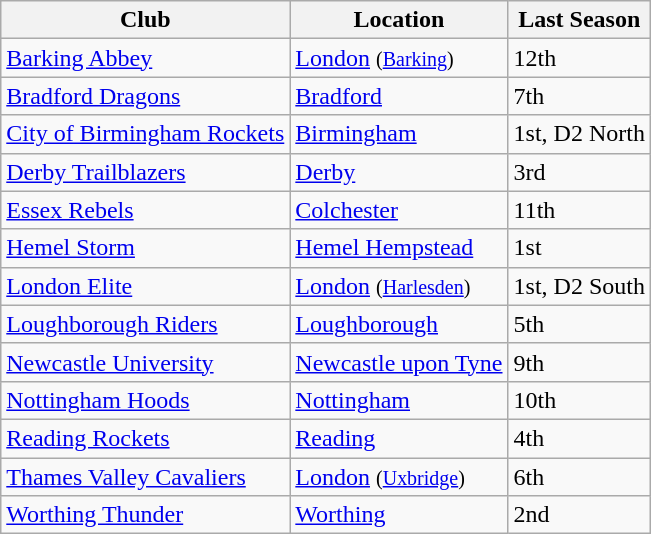<table class="wikitable sortable" style="text-align:left;">
<tr>
<th>Club</th>
<th>Location</th>
<th>Last Season</th>
</tr>
<tr>
<td style="text-align:left;"><a href='#'>Barking Abbey</a></td>
<td><a href='#'>London</a> <small>(<a href='#'>Barking</a>)</small></td>
<td>12th</td>
</tr>
<tr>
<td style="text-align:left;"><a href='#'>Bradford Dragons</a></td>
<td><a href='#'>Bradford</a></td>
<td>7th</td>
</tr>
<tr>
<td style="text-align:left;"><a href='#'>City of Birmingham Rockets</a></td>
<td><a href='#'>Birmingham</a></td>
<td>1st, D2 North</td>
</tr>
<tr>
<td style="text-align:left;"><a href='#'>Derby Trailblazers</a></td>
<td><a href='#'>Derby</a></td>
<td>3rd</td>
</tr>
<tr>
<td style="text-align:left;"><a href='#'>Essex Rebels</a></td>
<td><a href='#'>Colchester</a></td>
<td>11th</td>
</tr>
<tr>
<td style="text-align:left;"><a href='#'>Hemel Storm</a></td>
<td><a href='#'>Hemel Hempstead</a></td>
<td>1st</td>
</tr>
<tr>
<td style="text-align:left;"><a href='#'>London Elite</a></td>
<td><a href='#'>London</a> <small>(<a href='#'>Harlesden</a>)</small></td>
<td>1st, D2 South</td>
</tr>
<tr>
<td style="text-align:left;"><a href='#'>Loughborough Riders</a></td>
<td><a href='#'>Loughborough</a></td>
<td>5th</td>
</tr>
<tr>
<td style="text-align:left;"><a href='#'>Newcastle University</a></td>
<td><a href='#'>Newcastle upon Tyne</a></td>
<td>9th</td>
</tr>
<tr>
<td style="text-align:left;"><a href='#'>Nottingham Hoods</a></td>
<td><a href='#'>Nottingham</a></td>
<td>10th</td>
</tr>
<tr>
<td style="text-align:left;"><a href='#'>Reading Rockets</a></td>
<td><a href='#'>Reading</a></td>
<td>4th</td>
</tr>
<tr>
<td style="text-align:left;"><a href='#'>Thames Valley Cavaliers</a></td>
<td><a href='#'>London</a> <small>(<a href='#'>Uxbridge</a>)</small></td>
<td>6th</td>
</tr>
<tr>
<td style="text-align:left;"><a href='#'>Worthing Thunder</a></td>
<td><a href='#'>Worthing</a></td>
<td>2nd</td>
</tr>
</table>
